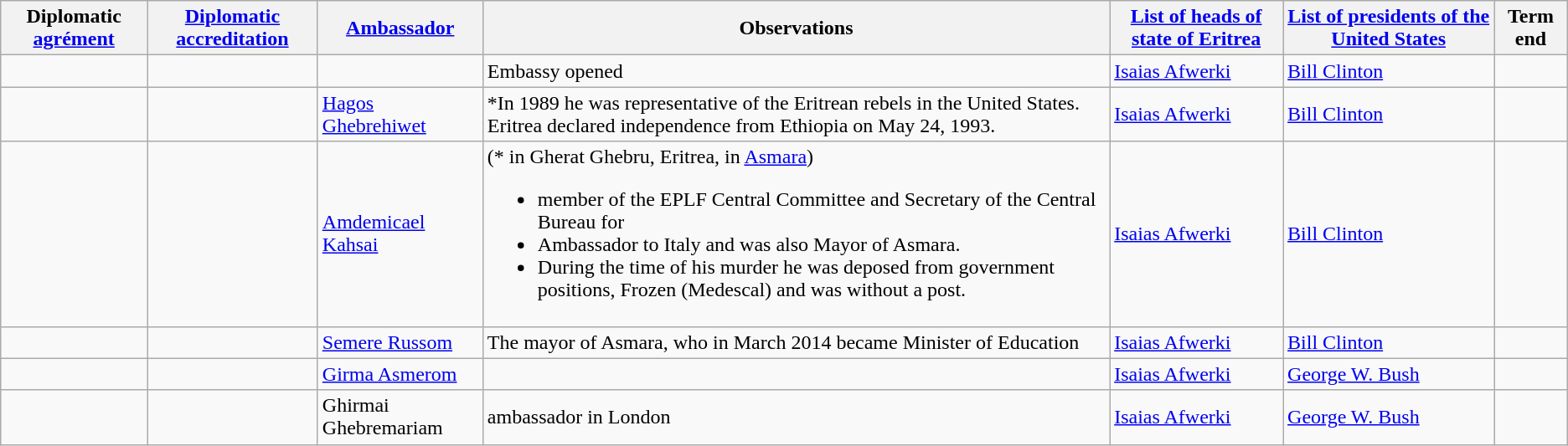<table class="wikitable sortable">
<tr>
<th>Diplomatic <a href='#'>agrément</a></th>
<th><a href='#'>Diplomatic accreditation</a></th>
<th><a href='#'>Ambassador</a></th>
<th>Observations</th>
<th><a href='#'>List of heads of state of Eritrea</a></th>
<th><a href='#'>List of presidents of the United States</a></th>
<th>Term end</th>
</tr>
<tr>
<td></td>
<td></td>
<td></td>
<td>Embassy opened</td>
<td><a href='#'>Isaias Afwerki</a></td>
<td><a href='#'>Bill Clinton</a></td>
<td></td>
</tr>
<tr>
<td></td>
<td></td>
<td><a href='#'>Hagos Ghebrehiwet</a></td>
<td>*In 1989 he was representative of the Eritrean rebels in the United States. Eritrea declared independence from Ethiopia on May 24, 1993.</td>
<td><a href='#'>Isaias Afwerki</a></td>
<td><a href='#'>Bill Clinton</a></td>
<td></td>
</tr>
<tr>
<td></td>
<td></td>
<td><a href='#'>Amdemicael Kahsai</a></td>
<td>(* in Gherat Ghebru, Eritrea,  in <a href='#'>Asmara</a>)<br><ul><li>member of the EPLF Central Committee and Secretary of the Central Bureau for</li><li>Ambassador to Italy and was also Mayor of Asmara.</li><li>During the time of his murder he was deposed from government positions, Frozen (Medescal) and was without a post.</li></ul></td>
<td><a href='#'>Isaias Afwerki</a></td>
<td><a href='#'>Bill Clinton</a></td>
<td></td>
</tr>
<tr>
<td></td>
<td></td>
<td><a href='#'>Semere Russom</a></td>
<td>The mayor of Asmara, who in March 2014 became Minister of Education</td>
<td><a href='#'>Isaias Afwerki</a></td>
<td><a href='#'>Bill Clinton</a></td>
<td></td>
</tr>
<tr>
<td></td>
<td></td>
<td><a href='#'>Girma Asmerom</a></td>
<td></td>
<td><a href='#'>Isaias Afwerki</a></td>
<td><a href='#'>George W. Bush</a></td>
<td></td>
</tr>
<tr>
<td></td>
<td></td>
<td>Ghirmai Ghebremariam</td>
<td> ambassador in London</td>
<td><a href='#'>Isaias Afwerki</a></td>
<td><a href='#'>George W. Bush</a></td>
<td></td>
</tr>
</table>
